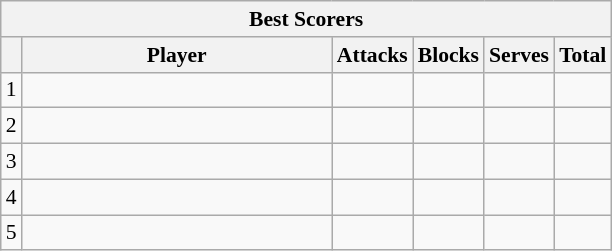<table class="wikitable sortable" style=font-size:90%>
<tr>
<th colspan=6>Best Scorers</th>
</tr>
<tr>
<th></th>
<th width=200>Player</th>
<th width=20>Attacks</th>
<th width=20>Blocks</th>
<th width=20>Serves</th>
<th width=20>Total</th>
</tr>
<tr>
<td>1</td>
<td></td>
<td align=center></td>
<td align=center></td>
<td align=center></td>
<td align=center></td>
</tr>
<tr>
<td>2</td>
<td></td>
<td align=center></td>
<td align=center></td>
<td align=center></td>
<td align=center></td>
</tr>
<tr>
<td>3</td>
<td></td>
<td align=center></td>
<td align=center></td>
<td align=center></td>
<td align=center></td>
</tr>
<tr>
<td>4</td>
<td></td>
<td align=center></td>
<td align=center></td>
<td align=center></td>
<td align=center></td>
</tr>
<tr>
<td>5</td>
<td></td>
<td align=center></td>
<td align=center></td>
<td align=center></td>
<td align=center></td>
</tr>
</table>
